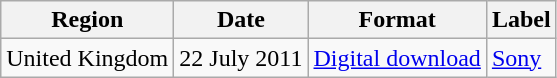<table class=wikitable>
<tr>
<th>Region</th>
<th>Date</th>
<th>Format</th>
<th>Label</th>
</tr>
<tr>
<td>United Kingdom</td>
<td>22 July 2011</td>
<td><a href='#'>Digital download</a></td>
<td><a href='#'>Sony</a></td>
</tr>
</table>
